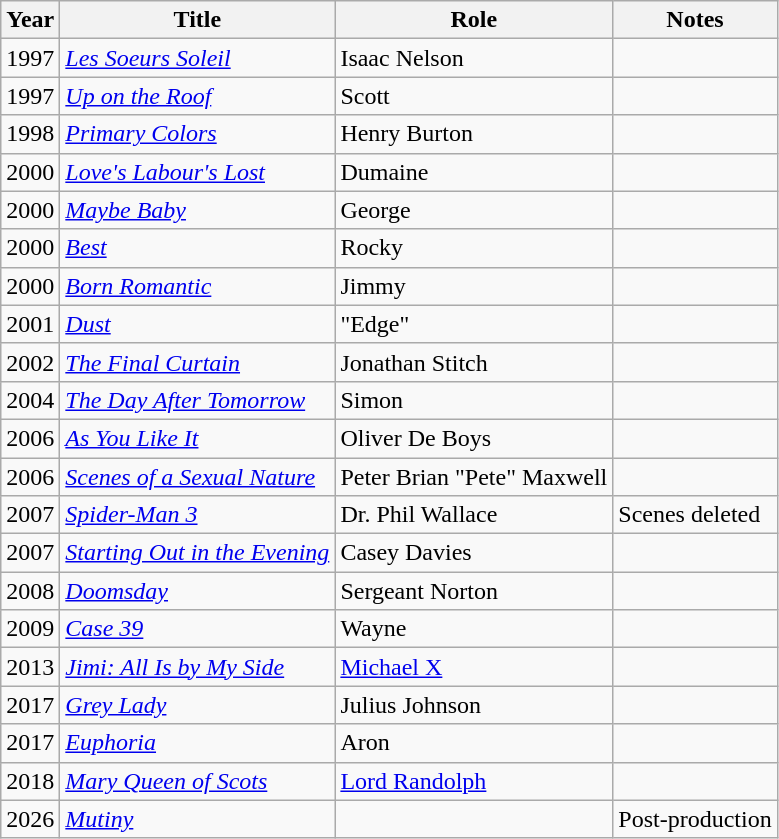<table class="wikitable sortable">
<tr>
<th>Year</th>
<th>Title</th>
<th>Role</th>
<th>Notes</th>
</tr>
<tr>
<td>1997</td>
<td><em><a href='#'>Les Soeurs Soleil</a></em></td>
<td>Isaac Nelson</td>
<td></td>
</tr>
<tr>
<td>1997</td>
<td><em><a href='#'>Up on the Roof</a></em></td>
<td>Scott</td>
<td></td>
</tr>
<tr>
<td>1998</td>
<td><em><a href='#'>Primary Colors</a></em></td>
<td>Henry Burton</td>
<td></td>
</tr>
<tr>
<td>2000</td>
<td><em><a href='#'>Love's Labour's Lost</a></em></td>
<td>Dumaine</td>
<td></td>
</tr>
<tr>
<td>2000</td>
<td><em><a href='#'>Maybe Baby</a></em></td>
<td>George</td>
<td></td>
</tr>
<tr>
<td>2000</td>
<td><em><a href='#'>Best</a></em></td>
<td>Rocky</td>
<td></td>
</tr>
<tr>
<td>2000</td>
<td><em><a href='#'>Born Romantic</a></em></td>
<td>Jimmy</td>
<td></td>
</tr>
<tr>
<td>2001</td>
<td><em><a href='#'>Dust</a></em></td>
<td>"Edge"</td>
<td></td>
</tr>
<tr>
<td>2002</td>
<td><em><a href='#'>The Final Curtain</a></em></td>
<td>Jonathan Stitch</td>
<td></td>
</tr>
<tr>
<td>2004</td>
<td><em><a href='#'>The Day After Tomorrow</a></em></td>
<td>Simon</td>
<td></td>
</tr>
<tr>
<td>2006</td>
<td><em><a href='#'>As You Like It</a></em></td>
<td>Oliver De Boys</td>
<td></td>
</tr>
<tr>
<td>2006</td>
<td><em><a href='#'>Scenes of a Sexual Nature</a></em></td>
<td>Peter Brian "Pete" Maxwell</td>
<td></td>
</tr>
<tr>
<td>2007</td>
<td><em><a href='#'>Spider-Man 3</a></em></td>
<td>Dr. Phil Wallace</td>
<td>Scenes deleted</td>
</tr>
<tr>
<td>2007</td>
<td><em><a href='#'>Starting Out in the Evening</a></em></td>
<td>Casey Davies</td>
<td></td>
</tr>
<tr>
<td>2008</td>
<td><em><a href='#'>Doomsday</a></em></td>
<td>Sergeant Norton</td>
<td></td>
</tr>
<tr>
<td>2009</td>
<td><em><a href='#'>Case 39</a></em></td>
<td>Wayne</td>
<td></td>
</tr>
<tr>
<td>2013</td>
<td><em><a href='#'>Jimi: All Is by My Side</a></em></td>
<td><a href='#'>Michael X</a></td>
<td></td>
</tr>
<tr>
<td>2017</td>
<td><em><a href='#'>Grey Lady</a></em></td>
<td>Julius Johnson</td>
<td></td>
</tr>
<tr>
<td>2017</td>
<td><em><a href='#'>Euphoria</a></em></td>
<td>Aron</td>
<td></td>
</tr>
<tr>
<td>2018</td>
<td><em><a href='#'>Mary Queen of Scots</a></em></td>
<td><a href='#'>Lord Randolph</a></td>
<td></td>
</tr>
<tr>
<td>2026</td>
<td><em><a href='#'>Mutiny</a></em></td>
<td></td>
<td>Post-production</td>
</tr>
</table>
